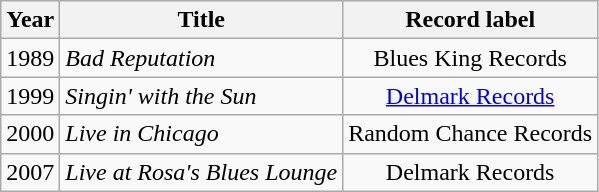<table class="wikitable sortable">
<tr>
<th>Year</th>
<th>Title</th>
<th>Record label</th>
</tr>
<tr>
<td>1989</td>
<td><em>Bad Reputation</em></td>
<td style="text-align:center;">Blues King Records</td>
</tr>
<tr>
<td>1999</td>
<td><em>Singin' with the Sun</em></td>
<td style="text-align:center;"><a href='#'>Delmark Records</a></td>
</tr>
<tr>
<td>2000</td>
<td><em>Live in Chicago</em></td>
<td style="text-align:center;">Random Chance Records</td>
</tr>
<tr>
<td>2007</td>
<td><em>Live at Rosa's Blues Lounge</em></td>
<td style="text-align:center;">Delmark Records</td>
</tr>
</table>
